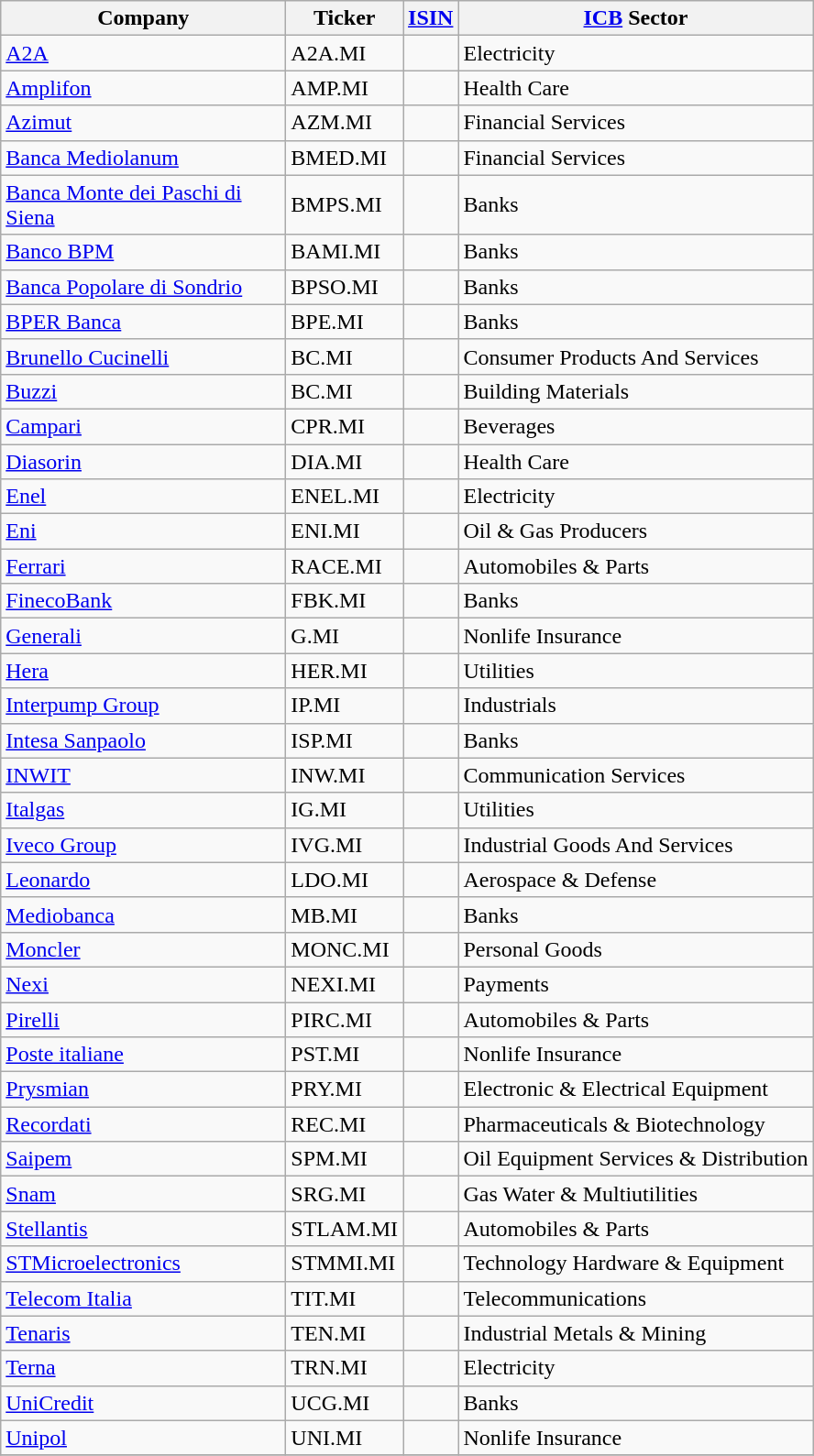<table class="wikitable sortable" id="constituents" style="text-align: left;" cellpadding=2 cellspacing=2>
<tr>
<th width="200">Company</th>
<th>Ticker</th>
<th><a href='#'>ISIN</a></th>
<th><a href='#'>ICB</a> Sector</th>
</tr>
<tr>
<td><a href='#'>A2A</a></td>
<td>A2A.MI</td>
<td></td>
<td>Electricity</td>
</tr>
<tr>
<td><a href='#'>Amplifon</a></td>
<td>AMP.MI</td>
<td></td>
<td>Health Care</td>
</tr>
<tr>
<td><a href='#'>Azimut</a></td>
<td>AZM.MI</td>
<td></td>
<td>Financial Services</td>
</tr>
<tr>
<td><a href='#'>Banca Mediolanum</a></td>
<td>BMED.MI</td>
<td></td>
<td>Financial Services</td>
</tr>
<tr>
<td><a href='#'>Banca Monte dei Paschi di Siena</a></td>
<td>BMPS.MI</td>
<td></td>
<td>Banks</td>
</tr>
<tr>
<td><a href='#'>Banco BPM</a></td>
<td>BAMI.MI</td>
<td></td>
<td>Banks</td>
</tr>
<tr>
<td><a href='#'>Banca Popolare di Sondrio</a></td>
<td>BPSO.MI</td>
<td></td>
<td>Banks</td>
</tr>
<tr>
<td><a href='#'>BPER Banca</a></td>
<td>BPE.MI</td>
<td></td>
<td>Banks</td>
</tr>
<tr>
<td><a href='#'>Brunello Cucinelli</a></td>
<td>BC.MI</td>
<td></td>
<td>Consumer Products And Services</td>
</tr>
<tr>
<td><a href='#'>Buzzi</a></td>
<td>BC.MI</td>
<td></td>
<td>Building Materials</td>
</tr>
<tr>
<td><a href='#'>Campari</a></td>
<td>CPR.MI</td>
<td></td>
<td>Beverages</td>
</tr>
<tr>
<td><a href='#'>Diasorin</a></td>
<td>DIA.MI</td>
<td></td>
<td>Health Care</td>
</tr>
<tr>
<td><a href='#'>Enel</a></td>
<td>ENEL.MI</td>
<td></td>
<td>Electricity</td>
</tr>
<tr>
<td><a href='#'>Eni</a></td>
<td>ENI.MI</td>
<td></td>
<td>Oil & Gas Producers</td>
</tr>
<tr>
<td><a href='#'>Ferrari</a></td>
<td>RACE.MI</td>
<td></td>
<td>Automobiles & Parts</td>
</tr>
<tr>
<td><a href='#'>FinecoBank</a></td>
<td>FBK.MI</td>
<td></td>
<td>Banks</td>
</tr>
<tr>
<td><a href='#'>Generali</a></td>
<td>G.MI</td>
<td></td>
<td>Nonlife Insurance</td>
</tr>
<tr>
<td><a href='#'>Hera</a></td>
<td>HER.MI</td>
<td></td>
<td>Utilities</td>
</tr>
<tr>
<td><a href='#'>Interpump Group</a></td>
<td>IP.MI</td>
<td></td>
<td>Industrials</td>
</tr>
<tr>
<td><a href='#'>Intesa Sanpaolo</a></td>
<td>ISP.MI</td>
<td></td>
<td>Banks</td>
</tr>
<tr>
<td><a href='#'>INWIT</a></td>
<td>INW.MI</td>
<td></td>
<td>Communication Services</td>
</tr>
<tr>
<td><a href='#'>Italgas</a></td>
<td>IG.MI</td>
<td></td>
<td>Utilities</td>
</tr>
<tr>
<td><a href='#'>Iveco Group</a></td>
<td>IVG.MI</td>
<td></td>
<td>Industrial Goods And Services</td>
</tr>
<tr>
<td><a href='#'>Leonardo</a></td>
<td>LDO.MI</td>
<td></td>
<td>Aerospace & Defense</td>
</tr>
<tr>
<td><a href='#'>Mediobanca</a></td>
<td>MB.MI</td>
<td></td>
<td>Banks</td>
</tr>
<tr>
<td><a href='#'>Moncler</a></td>
<td>MONC.MI</td>
<td></td>
<td>Personal Goods</td>
</tr>
<tr>
<td><a href='#'>Nexi</a></td>
<td>NEXI.MI</td>
<td></td>
<td>Payments</td>
</tr>
<tr>
<td><a href='#'>Pirelli</a></td>
<td>PIRC.MI</td>
<td></td>
<td>Automobiles & Parts</td>
</tr>
<tr>
<td><a href='#'>Poste italiane</a></td>
<td>PST.MI</td>
<td></td>
<td>Nonlife Insurance</td>
</tr>
<tr>
<td><a href='#'>Prysmian</a></td>
<td>PRY.MI</td>
<td></td>
<td>Electronic & Electrical Equipment</td>
</tr>
<tr>
<td><a href='#'>Recordati</a></td>
<td>REC.MI</td>
<td></td>
<td>Pharmaceuticals & Biotechnology</td>
</tr>
<tr>
<td><a href='#'>Saipem</a></td>
<td>SPM.MI</td>
<td></td>
<td>Oil Equipment Services & Distribution</td>
</tr>
<tr>
<td><a href='#'>Snam</a></td>
<td>SRG.MI</td>
<td></td>
<td>Gas Water & Multiutilities</td>
</tr>
<tr>
<td><a href='#'>Stellantis</a></td>
<td>STLAM.MI</td>
<td></td>
<td>Automobiles & Parts</td>
</tr>
<tr>
<td><a href='#'>STMicroelectronics</a></td>
<td>STMMI.MI</td>
<td></td>
<td>Technology Hardware & Equipment</td>
</tr>
<tr>
<td><a href='#'>Telecom Italia</a></td>
<td>TIT.MI</td>
<td></td>
<td>Telecommunications</td>
</tr>
<tr>
<td><a href='#'>Tenaris</a></td>
<td>TEN.MI</td>
<td></td>
<td>Industrial Metals & Mining</td>
</tr>
<tr>
<td><a href='#'>Terna</a></td>
<td>TRN.MI</td>
<td></td>
<td>Electricity</td>
</tr>
<tr>
<td><a href='#'>UniCredit</a></td>
<td>UCG.MI</td>
<td></td>
<td>Banks</td>
</tr>
<tr>
<td><a href='#'>Unipol</a></td>
<td>UNI.MI</td>
<td></td>
<td>Nonlife Insurance</td>
</tr>
<tr>
</tr>
</table>
